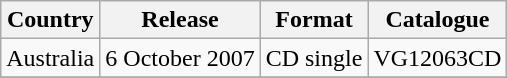<table class="wikitable" border="1">
<tr>
<th>Country</th>
<th>Release</th>
<th>Format</th>
<th>Catalogue</th>
</tr>
<tr>
<td>Australia</td>
<td>6 October 2007</td>
<td>CD single</td>
<td>VG12063CD</td>
</tr>
<tr>
</tr>
</table>
